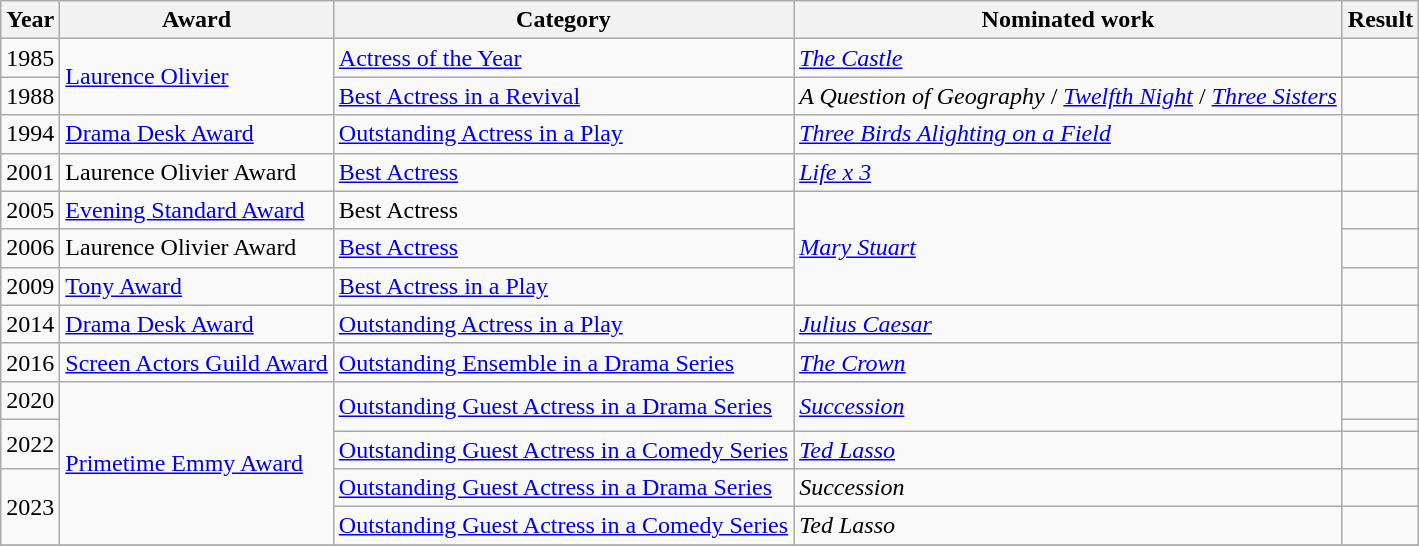<table class="wikitable">
<tr>
<th>Year</th>
<th>Award</th>
<th>Category</th>
<th>Nominated work</th>
<th>Result</th>
</tr>
<tr>
<td>1985</td>
<td rowspan="2"><a href='#'>Laurence Olivier</a></td>
<td><a href='#'>Actress of the Year</a></td>
<td><a href='#'><em>The Castle</em></a></td>
<td></td>
</tr>
<tr>
<td>1988</td>
<td><a href='#'>Best Actress in a Revival</a></td>
<td><em>A Question of Geography</em> / <em><a href='#'>Twelfth Night</a></em> / <em><a href='#'>Three Sisters</a></em></td>
<td></td>
</tr>
<tr>
<td>1994</td>
<td><a href='#'>Drama Desk Award</a></td>
<td><a href='#'>Outstanding Actress in a Play</a></td>
<td><em><a href='#'>Three Birds Alighting on a Field</a></em></td>
<td></td>
</tr>
<tr>
<td>2001</td>
<td>Laurence Olivier Award</td>
<td><a href='#'>Best Actress</a></td>
<td><em><a href='#'>Life x 3</a></em></td>
<td></td>
</tr>
<tr>
<td>2005</td>
<td><a href='#'>Evening Standard Award</a></td>
<td>Best Actress</td>
<td rowspan="3"><em><a href='#'>Mary Stuart</a></em></td>
<td></td>
</tr>
<tr>
<td>2006</td>
<td>Laurence Olivier Award</td>
<td><a href='#'>Best Actress</a></td>
<td></td>
</tr>
<tr>
<td>2009</td>
<td><a href='#'>Tony Award</a></td>
<td><a href='#'>Best Actress in a Play</a></td>
<td></td>
</tr>
<tr>
<td>2014</td>
<td><a href='#'>Drama Desk Award</a></td>
<td><a href='#'>Outstanding Actress in a Play</a></td>
<td><em><a href='#'>Julius Caesar</a></em></td>
<td></td>
</tr>
<tr>
<td>2016</td>
<td><a href='#'>Screen Actors Guild Award</a></td>
<td><a href='#'>Outstanding Ensemble in a Drama Series</a></td>
<td><em><a href='#'>The Crown</a></em></td>
<td></td>
</tr>
<tr>
<td>2020</td>
<td rowspan="5"><a href='#'>Primetime Emmy Award</a></td>
<td rowspan=2><a href='#'>Outstanding Guest Actress in a Drama Series</a></td>
<td rowspan=2><em><a href='#'>Succession</a></em></td>
<td></td>
</tr>
<tr>
<td rowspan=2>2022</td>
<td></td>
</tr>
<tr>
<td><a href='#'>Outstanding Guest Actress in a Comedy Series</a></td>
<td><em><a href='#'>Ted Lasso</a></em></td>
<td></td>
</tr>
<tr>
<td rowspan=2>2023</td>
<td><a href='#'>Outstanding Guest Actress in a Drama Series</a></td>
<td><em>Succession</em></td>
<td></td>
</tr>
<tr>
<td><a href='#'>Outstanding Guest Actress in a Comedy Series</a></td>
<td><em>Ted Lasso</em></td>
<td></td>
</tr>
<tr>
</tr>
</table>
